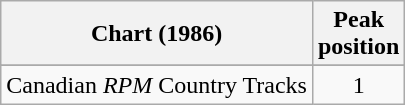<table class="wikitable sortable">
<tr>
<th align="left">Chart (1986)</th>
<th align="center">Peak<br>position</th>
</tr>
<tr>
</tr>
<tr>
<td align="left">Canadian <em>RPM</em> Country Tracks</td>
<td align="center">1</td>
</tr>
</table>
